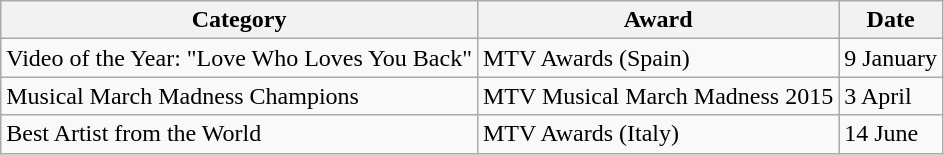<table class="wikitable">
<tr>
<th>Category</th>
<th>Award</th>
<th>Date</th>
</tr>
<tr>
<td>Video of the Year: "Love Who Loves You Back"</td>
<td>MTV Awards (Spain)</td>
<td>9 January</td>
</tr>
<tr>
<td>Musical March Madness Champions</td>
<td>MTV Musical March Madness 2015</td>
<td>3 April</td>
</tr>
<tr>
<td>Best Artist from the World</td>
<td>MTV Awards (Italy)</td>
<td>14 June</td>
</tr>
</table>
